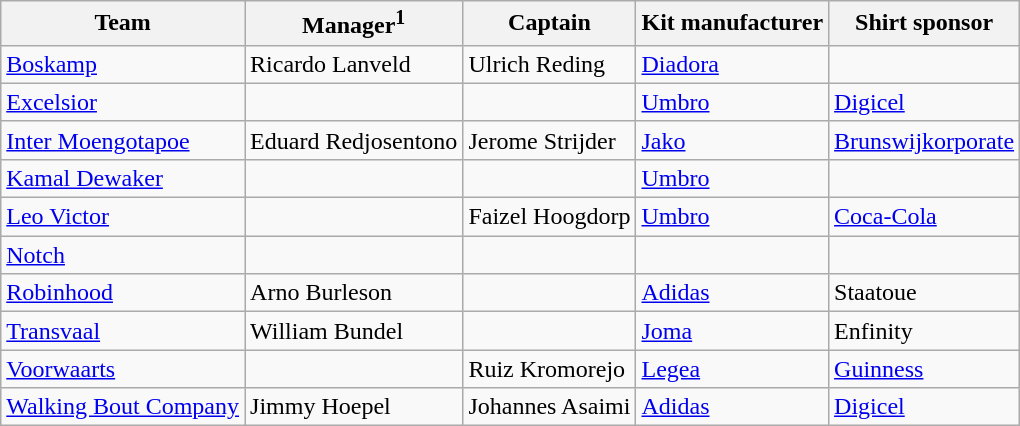<table class="wikitable sortable" style="text-align: left;">
<tr>
<th>Team</th>
<th>Manager<sup>1</sup></th>
<th>Captain</th>
<th>Kit manufacturer</th>
<th>Shirt sponsor</th>
</tr>
<tr>
<td><a href='#'>Boskamp</a></td>
<td> Ricardo Lanveld</td>
<td> Ulrich Reding</td>
<td><a href='#'>Diadora</a></td>
<td></td>
</tr>
<tr>
<td><a href='#'>Excelsior</a></td>
<td></td>
<td></td>
<td><a href='#'>Umbro</a></td>
<td><a href='#'>Digicel</a></td>
</tr>
<tr>
<td><a href='#'>Inter Moengotapoe</a></td>
<td> Eduard Redjosentono</td>
<td> Jerome Strijder</td>
<td><a href='#'>Jako</a></td>
<td><a href='#'>Brunswijkorporate</a></td>
</tr>
<tr>
<td><a href='#'>Kamal Dewaker</a></td>
<td></td>
<td></td>
<td><a href='#'>Umbro</a></td>
<td></td>
</tr>
<tr>
<td><a href='#'>Leo Victor</a></td>
<td></td>
<td> Faizel Hoogdorp</td>
<td><a href='#'>Umbro</a></td>
<td><a href='#'>Coca-Cola</a></td>
</tr>
<tr>
<td><a href='#'>Notch</a></td>
<td></td>
<td></td>
<td></td>
<td></td>
</tr>
<tr>
<td><a href='#'>Robinhood</a></td>
<td> Arno Burleson</td>
<td> </td>
<td><a href='#'>Adidas</a></td>
<td>Staatoue</td>
</tr>
<tr>
<td><a href='#'>Transvaal</a></td>
<td> William Bundel</td>
<td></td>
<td><a href='#'>Joma</a></td>
<td>Enfinity</td>
</tr>
<tr>
<td><a href='#'>Voorwaarts</a></td>
<td></td>
<td> Ruiz Kromorejo</td>
<td><a href='#'>Legea</a></td>
<td><a href='#'>Guinness</a></td>
</tr>
<tr>
<td><a href='#'>Walking Bout Company</a></td>
<td> Jimmy Hoepel</td>
<td> Johannes Asaimi</td>
<td><a href='#'>Adidas</a></td>
<td><a href='#'>Digicel</a></td>
</tr>
</table>
